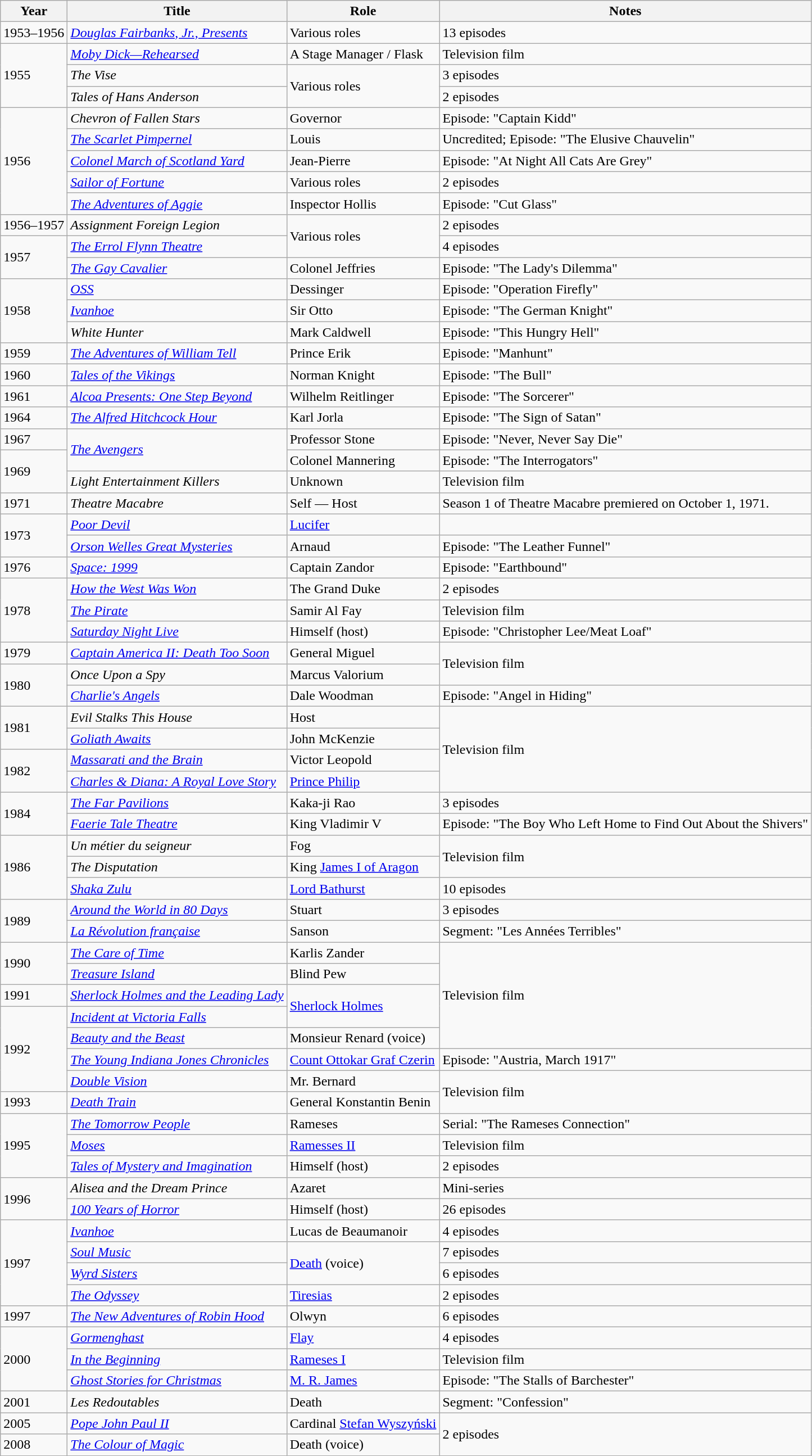<table class="wikitable sortable">
<tr>
<th>Year</th>
<th>Title</th>
<th>Role</th>
<th>Notes</th>
</tr>
<tr>
<td>1953–1956</td>
<td><em><a href='#'>Douglas Fairbanks, Jr., Presents</a></em></td>
<td>Various roles</td>
<td>13 episodes</td>
</tr>
<tr>
<td rowspan="3">1955</td>
<td><em><a href='#'>Moby Dick—Rehearsed</a></em></td>
<td>A Stage Manager / Flask</td>
<td>Television film</td>
</tr>
<tr>
<td><em>The Vise</em></td>
<td rowspan="2">Various roles</td>
<td>3 episodes</td>
</tr>
<tr>
<td><em>Tales of Hans Anderson</em></td>
<td>2 episodes</td>
</tr>
<tr>
<td rowspan="5">1956</td>
<td><em>Chevron of Fallen Stars</em></td>
<td>Governor</td>
<td>Episode: "Captain Kidd"</td>
</tr>
<tr>
<td><em><a href='#'>The Scarlet Pimpernel</a></em></td>
<td>Louis</td>
<td>Uncredited; Episode: "The Elusive Chauvelin"</td>
</tr>
<tr>
<td><em><a href='#'>Colonel March of Scotland Yard</a></em></td>
<td>Jean-Pierre</td>
<td>Episode: "At Night All Cats Are Grey"</td>
</tr>
<tr>
<td><em><a href='#'>Sailor of Fortune</a></em></td>
<td>Various roles</td>
<td>2 episodes</td>
</tr>
<tr>
<td><em><a href='#'>The Adventures of Aggie</a></em></td>
<td>Inspector Hollis</td>
<td>Episode: "Cut Glass"</td>
</tr>
<tr>
<td>1956–1957</td>
<td><em>Assignment Foreign Legion</em></td>
<td rowspan="2">Various roles</td>
<td>2 episodes</td>
</tr>
<tr>
<td rowspan="2">1957</td>
<td><em><a href='#'>The Errol Flynn Theatre</a></em></td>
<td>4 episodes</td>
</tr>
<tr>
<td><em><a href='#'>The Gay Cavalier</a></em></td>
<td>Colonel Jeffries</td>
<td>Episode: "The Lady's Dilemma"</td>
</tr>
<tr>
<td rowspan="3">1958</td>
<td><em><a href='#'>OSS</a></em></td>
<td>Dessinger</td>
<td>Episode: "Operation Firefly"</td>
</tr>
<tr>
<td><em><a href='#'>Ivanhoe</a></em></td>
<td>Sir Otto</td>
<td>Episode: "The German Knight"</td>
</tr>
<tr>
<td><em>White Hunter</em></td>
<td>Mark Caldwell</td>
<td>Episode: "This Hungry Hell"</td>
</tr>
<tr>
<td>1959</td>
<td><em><a href='#'>The Adventures of William Tell</a></em></td>
<td>Prince Erik</td>
<td>Episode: "Manhunt"</td>
</tr>
<tr>
<td>1960</td>
<td><em><a href='#'>Tales of the Vikings</a></em></td>
<td>Norman Knight</td>
<td>Episode: "The Bull"</td>
</tr>
<tr>
<td>1961</td>
<td><em><a href='#'>Alcoa Presents: One Step Beyond</a></em></td>
<td>Wilhelm Reitlinger</td>
<td>Episode: "The Sorcerer"</td>
</tr>
<tr>
<td>1964</td>
<td><em><a href='#'>The Alfred Hitchcock Hour</a></em></td>
<td>Karl Jorla</td>
<td>Episode: "The Sign of Satan"</td>
</tr>
<tr>
<td>1967</td>
<td rowspan="2"><em><a href='#'>The Avengers</a></em></td>
<td>Professor Stone</td>
<td>Episode: "Never, Never Say Die"</td>
</tr>
<tr>
<td rowspan="2">1969</td>
<td>Colonel Mannering</td>
<td>Episode: "The Interrogators"</td>
</tr>
<tr>
<td><em>Light Entertainment Killers</em></td>
<td>Unknown</td>
<td>Television film</td>
</tr>
<tr>
<td>1971</td>
<td><em>Theatre Macabre</em></td>
<td>Self — Host</td>
<td>Season 1 of Theatre Macabre premiered on October 1, 1971.</td>
</tr>
<tr>
<td rowspan="2">1973</td>
<td><em><a href='#'>Poor Devil</a></em></td>
<td><a href='#'>Lucifer</a></td>
<td></td>
</tr>
<tr>
<td><em><a href='#'>Orson Welles Great Mysteries</a></em></td>
<td>Arnaud</td>
<td>Episode: "The Leather Funnel"</td>
</tr>
<tr>
<td>1976</td>
<td><em><a href='#'>Space: 1999</a></em></td>
<td>Captain Zandor</td>
<td>Episode: "Earthbound"</td>
</tr>
<tr>
<td rowspan="3">1978</td>
<td><em><a href='#'>How the West Was Won</a></em></td>
<td>The Grand Duke</td>
<td>2 episodes</td>
</tr>
<tr>
<td><em><a href='#'>The Pirate</a></em></td>
<td>Samir Al Fay</td>
<td>Television film</td>
</tr>
<tr>
<td><em><a href='#'>Saturday Night Live</a></em></td>
<td>Himself (host)</td>
<td>Episode: "Christopher Lee/Meat Loaf"</td>
</tr>
<tr>
<td>1979</td>
<td><em><a href='#'>Captain America II: Death Too Soon</a></em></td>
<td>General Miguel</td>
<td rowspan="2">Television film</td>
</tr>
<tr>
<td rowspan="2">1980</td>
<td><em>Once Upon a Spy</em></td>
<td>Marcus Valorium</td>
</tr>
<tr>
<td><em><a href='#'>Charlie's Angels</a></em></td>
<td>Dale Woodman</td>
<td>Episode: "Angel in Hiding"</td>
</tr>
<tr>
<td rowspan="2">1981</td>
<td><em>Evil Stalks This House</em></td>
<td>Host</td>
<td rowspan="4">Television film</td>
</tr>
<tr>
<td><em><a href='#'>Goliath Awaits</a></em></td>
<td>John McKenzie</td>
</tr>
<tr>
<td rowspan="2">1982</td>
<td><em><a href='#'>Massarati and the Brain</a></em></td>
<td>Victor Leopold</td>
</tr>
<tr>
<td><em><a href='#'>Charles & Diana: A Royal Love Story</a></em></td>
<td><a href='#'>Prince Philip</a></td>
</tr>
<tr>
<td rowspan="2">1984</td>
<td><em><a href='#'>The Far Pavilions</a></em></td>
<td>Kaka-ji Rao</td>
<td>3 episodes</td>
</tr>
<tr>
<td><em><a href='#'>Faerie Tale Theatre</a></em></td>
<td>King Vladimir V</td>
<td>Episode: "The Boy Who Left Home to Find Out About the Shivers"</td>
</tr>
<tr>
<td rowspan="3">1986</td>
<td><em>Un métier du seigneur</em></td>
<td>Fog</td>
<td rowspan="2">Television film</td>
</tr>
<tr>
<td><em>The Disputation</em></td>
<td>King <a href='#'>James I of Aragon</a></td>
</tr>
<tr>
<td><em><a href='#'>Shaka Zulu</a></em></td>
<td><a href='#'>Lord Bathurst</a></td>
<td>10 episodes</td>
</tr>
<tr>
<td rowspan="2">1989</td>
<td><em><a href='#'>Around the World in 80 Days</a></em></td>
<td>Stuart</td>
<td>3 episodes</td>
</tr>
<tr>
<td><em><a href='#'>La Révolution française</a></em></td>
<td>Sanson</td>
<td>Segment: "Les Années Terribles"</td>
</tr>
<tr>
<td rowspan="2">1990</td>
<td><em><a href='#'>The Care of Time</a></em></td>
<td>Karlis Zander</td>
<td rowspan="5">Television film</td>
</tr>
<tr>
<td><em><a href='#'>Treasure Island</a></em></td>
<td>Blind Pew</td>
</tr>
<tr>
<td>1991</td>
<td><em><a href='#'>Sherlock Holmes and the Leading Lady</a></em></td>
<td rowspan="2"><a href='#'>Sherlock Holmes</a></td>
</tr>
<tr>
<td rowspan="4">1992</td>
<td><em><a href='#'>Incident at Victoria Falls</a></em></td>
</tr>
<tr>
<td><em><a href='#'>Beauty and the Beast</a></em></td>
<td>Monsieur Renard (voice)</td>
</tr>
<tr>
<td><em><a href='#'>The Young Indiana Jones Chronicles</a></em></td>
<td><a href='#'>Count Ottokar Graf Czerin</a></td>
<td>Episode: "Austria, March 1917"</td>
</tr>
<tr>
<td><em><a href='#'>Double Vision</a></em></td>
<td>Mr. Bernard</td>
<td rowspan="2">Television film</td>
</tr>
<tr>
<td>1993</td>
<td><em><a href='#'>Death Train</a></em></td>
<td>General Konstantin Benin</td>
</tr>
<tr>
<td rowspan="3">1995</td>
<td><em><a href='#'>The Tomorrow People</a></em></td>
<td>Rameses</td>
<td>Serial: "The Rameses Connection"</td>
</tr>
<tr>
<td><em><a href='#'>Moses</a></em></td>
<td><a href='#'>Ramesses II</a></td>
<td>Television film</td>
</tr>
<tr>
<td><em><a href='#'>Tales of Mystery and Imagination</a></em></td>
<td>Himself (host)</td>
<td>2 episodes</td>
</tr>
<tr>
<td rowspan="2">1996</td>
<td><em>Alisea and the Dream Prince</em></td>
<td>Azaret</td>
<td>Mini-series</td>
</tr>
<tr>
<td><em><a href='#'>100 Years of Horror</a></em></td>
<td>Himself (host)</td>
<td>26 episodes</td>
</tr>
<tr>
<td rowspan="4">1997</td>
<td><em><a href='#'>Ivanhoe</a></em></td>
<td>Lucas de Beaumanoir</td>
<td>4 episodes</td>
</tr>
<tr>
<td><em><a href='#'>Soul Music</a></em></td>
<td rowspan="2"><a href='#'>Death</a> (voice)</td>
<td>7 episodes</td>
</tr>
<tr>
<td><em><a href='#'>Wyrd Sisters</a></em></td>
<td>6 episodes</td>
</tr>
<tr>
<td><em><a href='#'>The Odyssey</a></em></td>
<td><a href='#'>Tiresias</a></td>
<td>2 episodes</td>
</tr>
<tr>
<td>1997</td>
<td><em><a href='#'>The New Adventures of Robin Hood</a></em></td>
<td>Olwyn</td>
<td>6 episodes</td>
</tr>
<tr>
<td rowspan="3">2000</td>
<td><em><a href='#'>Gormenghast</a></em></td>
<td><a href='#'>Flay</a></td>
<td>4 episodes</td>
</tr>
<tr>
<td><em><a href='#'>In the Beginning</a></em></td>
<td><a href='#'>Rameses I</a></td>
<td>Television film</td>
</tr>
<tr>
<td><em><a href='#'>Ghost Stories for Christmas</a></em></td>
<td><a href='#'>M. R. James</a></td>
<td>Episode: "The Stalls of Barchester"</td>
</tr>
<tr>
<td>2001</td>
<td><em>Les Redoutables</em></td>
<td>Death</td>
<td>Segment: "Confession"</td>
</tr>
<tr>
<td>2005</td>
<td><em><a href='#'>Pope John Paul II</a></em></td>
<td>Cardinal <a href='#'>Stefan Wyszyński</a></td>
<td rowspan="2">2 episodes</td>
</tr>
<tr>
<td>2008</td>
<td><em><a href='#'>The Colour of Magic</a></em></td>
<td>Death (voice)</td>
</tr>
</table>
